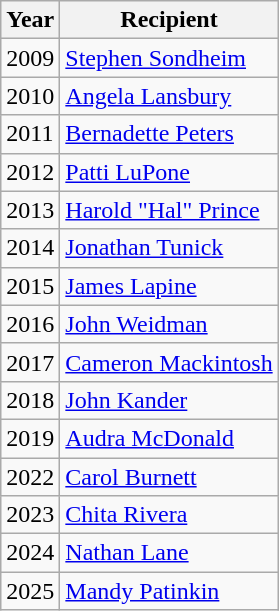<table class="wikitable">
<tr>
<th>Year</th>
<th>Recipient</th>
</tr>
<tr>
<td>2009</td>
<td><a href='#'>Stephen Sondheim</a></td>
</tr>
<tr>
<td>2010</td>
<td><a href='#'>Angela Lansbury</a></td>
</tr>
<tr>
<td>2011</td>
<td><a href='#'>Bernadette Peters</a></td>
</tr>
<tr>
<td>2012</td>
<td><a href='#'>Patti LuPone</a></td>
</tr>
<tr>
<td>2013</td>
<td><a href='#'>Harold "Hal" Prince</a></td>
</tr>
<tr>
<td>2014</td>
<td><a href='#'>Jonathan Tunick</a></td>
</tr>
<tr>
<td>2015</td>
<td><a href='#'>James Lapine</a></td>
</tr>
<tr>
<td>2016</td>
<td><a href='#'>John Weidman</a></td>
</tr>
<tr>
<td>2017</td>
<td><a href='#'>Cameron Mackintosh</a></td>
</tr>
<tr>
<td>2018</td>
<td><a href='#'>John Kander</a></td>
</tr>
<tr>
<td>2019</td>
<td><a href='#'>Audra McDonald</a></td>
</tr>
<tr>
<td>2022</td>
<td><a href='#'>Carol Burnett</a></td>
</tr>
<tr>
<td>2023</td>
<td><a href='#'>Chita Rivera</a></td>
</tr>
<tr>
<td>2024</td>
<td><a href='#'>Nathan Lane</a></td>
</tr>
<tr>
<td>2025</td>
<td><a href='#'>Mandy Patinkin</a></td>
</tr>
</table>
